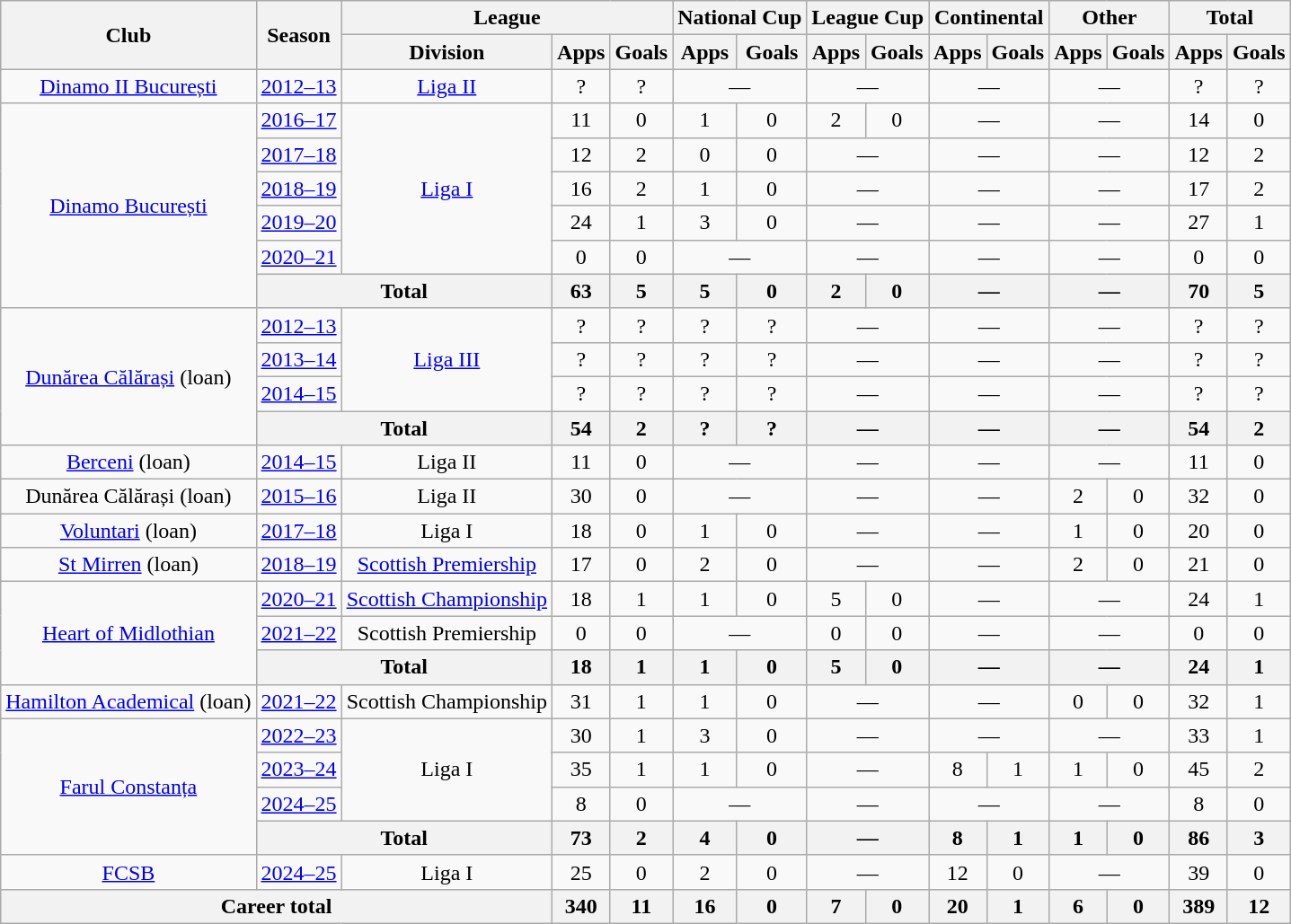<table class="wikitable" style="text-align:center">
<tr>
<th rowspan="2">Club</th>
<th rowspan="2">Season</th>
<th colspan="3">League</th>
<th colspan="2">National Cup</th>
<th colspan="2">League Cup</th>
<th colspan="2">Continental</th>
<th colspan="2">Other</th>
<th colspan="3">Total</th>
</tr>
<tr>
<th>Division</th>
<th>Apps</th>
<th>Goals</th>
<th>Apps</th>
<th>Goals</th>
<th>Apps</th>
<th>Goals</th>
<th>Apps</th>
<th>Goals</th>
<th>Apps</th>
<th>Goals</th>
<th>Apps</th>
<th>Goals</th>
</tr>
<tr>
<td rowspan="1"><a href='#'>Dinamo II București</a></td>
<td><a href='#'>2012–13</a></td>
<td><a href='#'>Liga II</a></td>
<td>?</td>
<td>?</td>
<td colspan="2">—</td>
<td colspan="2">—</td>
<td colspan="2">—</td>
<td colspan="2">—</td>
<td>?</td>
<td>?</td>
</tr>
<tr>
<td rowspan="6"><a href='#'>Dinamo București</a></td>
<td><a href='#'>2016–17</a></td>
<td rowspan="5"><a href='#'>Liga I</a></td>
<td>11</td>
<td>0</td>
<td>1</td>
<td>0</td>
<td>2</td>
<td>0</td>
<td colspan="2">—</td>
<td colspan="2">—</td>
<td>14</td>
<td>0</td>
</tr>
<tr>
<td><a href='#'>2017–18</a></td>
<td>12</td>
<td>2</td>
<td>0</td>
<td>0</td>
<td colspan="2">—</td>
<td colspan="2">—</td>
<td colspan="2">—</td>
<td>12</td>
<td>2</td>
</tr>
<tr>
<td><a href='#'>2018–19</a></td>
<td>16</td>
<td>2</td>
<td>1</td>
<td>0</td>
<td colspan="2">—</td>
<td colspan="2">—</td>
<td colspan="2">—</td>
<td>17</td>
<td>2</td>
</tr>
<tr>
<td><a href='#'>2019–20</a></td>
<td>24</td>
<td>1</td>
<td>3</td>
<td>0</td>
<td colspan="2">—</td>
<td colspan="2">—</td>
<td colspan="2">—</td>
<td>27</td>
<td>1</td>
</tr>
<tr>
<td><a href='#'>2020–21</a></td>
<td>0</td>
<td>0</td>
<td colspan="2">—</td>
<td colspan="2">—</td>
<td colspan="2">—</td>
<td colspan="2">—</td>
<td>0</td>
<td>0</td>
</tr>
<tr>
<th colspan="2">Total</th>
<th>63</th>
<th>5</th>
<th>5</th>
<th>0</th>
<th>2</th>
<th>0</th>
<th colspan="2">—</th>
<th colspan="2">—</th>
<th>70</th>
<th>5</th>
</tr>
<tr>
<td rowspan="4"><a href='#'>Dunărea Călărași</a> (loan)</td>
<td><a href='#'>2012–13</a></td>
<td rowspan="3"><a href='#'>Liga III</a></td>
<td>?</td>
<td>?</td>
<td>?</td>
<td>?</td>
<td colspan="2">—</td>
<td colspan="2">—</td>
<td colspan="2">—</td>
<td>?</td>
<td>?</td>
</tr>
<tr>
<td><a href='#'>2013–14</a></td>
<td>?</td>
<td>?</td>
<td>?</td>
<td>?</td>
<td colspan="2">—</td>
<td colspan="2">—</td>
<td colspan="2">—</td>
<td>?</td>
<td>?</td>
</tr>
<tr>
<td><a href='#'>2014–15</a></td>
<td>?</td>
<td>?</td>
<td>?</td>
<td>?</td>
<td colspan="2">—</td>
<td colspan="2">—</td>
<td colspan="2">—</td>
<td>?</td>
<td>?</td>
</tr>
<tr>
<th colspan="2">Total</th>
<th>54</th>
<th>2</th>
<th>?</th>
<th>?</th>
<th colspan="2">—</th>
<th colspan="2">—</th>
<th colspan="2">—</th>
<th>54</th>
<th>2</th>
</tr>
<tr>
<td><a href='#'>Berceni</a> (loan)</td>
<td><a href='#'>2014–15</a></td>
<td>Liga II</td>
<td>11</td>
<td>0</td>
<td colspan="2">—</td>
<td colspan="2">—</td>
<td colspan="2">—</td>
<td colspan="2">—</td>
<td>11</td>
<td>0</td>
</tr>
<tr>
<td>Dunărea Călărași (loan)</td>
<td><a href='#'>2015–16</a></td>
<td>Liga II</td>
<td>30</td>
<td>0</td>
<td colspan="2">—</td>
<td colspan="2">—</td>
<td colspan="2">—</td>
<td>2</td>
<td>0</td>
<td>32</td>
<td>0</td>
</tr>
<tr>
<td><a href='#'>Voluntari</a> (loan)</td>
<td><a href='#'>2017–18</a></td>
<td>Liga I</td>
<td>18</td>
<td>0</td>
<td>1</td>
<td>0</td>
<td colspan="2">—</td>
<td colspan="2">—</td>
<td>1</td>
<td>0</td>
<td>20</td>
<td>0</td>
</tr>
<tr>
<td><a href='#'>St Mirren</a> (loan)</td>
<td><a href='#'>2018–19</a></td>
<td><a href='#'>Scottish Premiership</a></td>
<td>17</td>
<td>0</td>
<td>2</td>
<td>0</td>
<td colspan="2">—</td>
<td colspan="2">—</td>
<td>2</td>
<td>0</td>
<td>21</td>
<td>0</td>
</tr>
<tr>
<td rowspan="3"><a href='#'>Heart of Midlothian</a></td>
<td><a href='#'>2020–21</a></td>
<td><a href='#'>Scottish Championship</a></td>
<td>18</td>
<td>1</td>
<td>1</td>
<td>0</td>
<td>5</td>
<td>0</td>
<td colspan="2">—</td>
<td colspan="2">—</td>
<td>24</td>
<td>1</td>
</tr>
<tr>
<td><a href='#'>2021–22</a></td>
<td>Scottish Premiership</td>
<td>0</td>
<td>0</td>
<td colspan="2">—</td>
<td>0</td>
<td>0</td>
<td colspan="2">—</td>
<td colspan="2">—</td>
<td>0</td>
<td>0</td>
</tr>
<tr>
<th colspan="2">Total</th>
<th>18</th>
<th>1</th>
<th>1</th>
<th>0</th>
<th>5</th>
<th>0</th>
<th colspan="2">—</th>
<th colspan="2">—</th>
<th>24</th>
<th>1</th>
</tr>
<tr>
<td rowspan="1"><a href='#'>Hamilton Academical</a> (loan)</td>
<td><a href='#'>2021–22</a></td>
<td>Scottish Championship</td>
<td>31</td>
<td>1</td>
<td>1</td>
<td>0</td>
<td colspan="2">—</td>
<td colspan="2">—</td>
<td>0</td>
<td>0</td>
<td>32</td>
<td>1</td>
</tr>
<tr>
<td rowspan="4"><a href='#'>Farul Constanța</a></td>
<td><a href='#'>2022–23</a></td>
<td rowspan="3">Liga I</td>
<td>30</td>
<td>1</td>
<td>3</td>
<td>0</td>
<td colspan="2">—</td>
<td colspan="2">—</td>
<td colspan="2">—</td>
<td>33</td>
<td>1</td>
</tr>
<tr>
<td><a href='#'>2023–24</a></td>
<td>35</td>
<td>1</td>
<td>1</td>
<td>0</td>
<td colspan="2">—</td>
<td>8</td>
<td>1</td>
<td>1</td>
<td>0</td>
<td>45</td>
<td>2</td>
</tr>
<tr>
<td><a href='#'>2024–25</a></td>
<td>8</td>
<td>0</td>
<td colspan="2">—</td>
<td colspan="2">—</td>
<td colspan="2">—</td>
<td colspan="2">—</td>
<td>8</td>
<td>0</td>
</tr>
<tr>
<th colspan="2">Total</th>
<th>73</th>
<th>2</th>
<th>4</th>
<th>0</th>
<th colspan="2">—</th>
<th>8</th>
<th>1</th>
<th>1</th>
<th>0</th>
<th>86</th>
<th>3</th>
</tr>
<tr>
<td rowspan="1"><a href='#'>FCSB</a></td>
<td><a href='#'>2024–25</a></td>
<td>Liga I</td>
<td>25</td>
<td>0</td>
<td>2</td>
<td>0</td>
<td colspan="2">—</td>
<td>12</td>
<td>0</td>
<td colspan="2">—</td>
<td>39</td>
<td>0</td>
</tr>
<tr>
<th colspan="3">Career total</th>
<th>340</th>
<th>11</th>
<th>16</th>
<th>0</th>
<th>7</th>
<th>0</th>
<th>20</th>
<th>1</th>
<th>6</th>
<th>0</th>
<th>389</th>
<th>12</th>
</tr>
</table>
